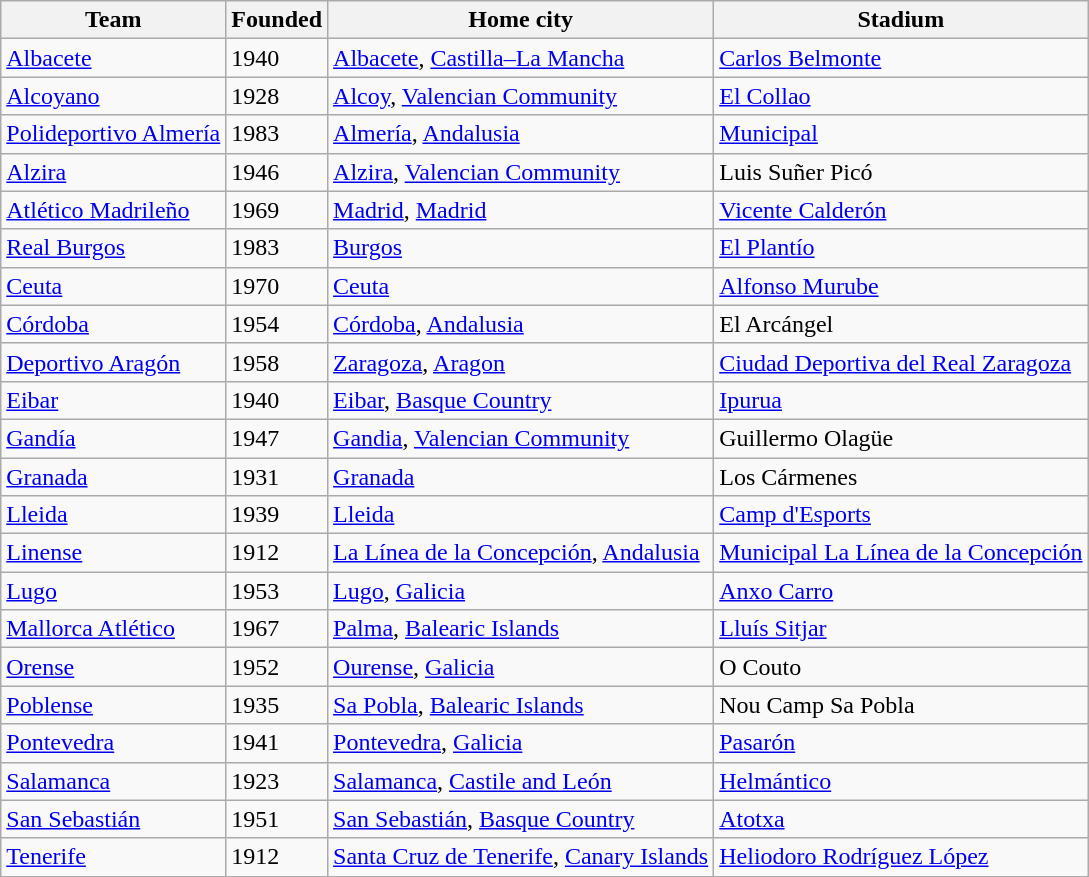<table class="wikitable sortable">
<tr>
<th>Team</th>
<th>Founded</th>
<th>Home city</th>
<th>Stadium</th>
</tr>
<tr>
<td><a href='#'>Albacete</a></td>
<td>1940</td>
<td><a href='#'>Albacete</a>, <a href='#'>Castilla–La Mancha</a></td>
<td><a href='#'>Carlos Belmonte</a></td>
</tr>
<tr>
<td><a href='#'>Alcoyano</a></td>
<td>1928</td>
<td><a href='#'>Alcoy</a>, <a href='#'>Valencian Community</a></td>
<td><a href='#'>El Collao</a></td>
</tr>
<tr>
<td><a href='#'>Polideportivo Almería</a></td>
<td>1983</td>
<td><a href='#'>Almería</a>, <a href='#'>Andalusia</a></td>
<td><a href='#'>Municipal</a></td>
</tr>
<tr>
<td><a href='#'>Alzira</a></td>
<td>1946</td>
<td><a href='#'>Alzira</a>, <a href='#'>Valencian Community</a></td>
<td>Luis Suñer Picó</td>
</tr>
<tr>
<td><a href='#'>Atlético Madrileño</a></td>
<td>1969</td>
<td><a href='#'>Madrid</a>, <a href='#'>Madrid</a></td>
<td><a href='#'>Vicente Calderón</a></td>
</tr>
<tr>
<td><a href='#'>Real Burgos</a></td>
<td>1983</td>
<td><a href='#'>Burgos</a></td>
<td><a href='#'>El Plantío</a></td>
</tr>
<tr>
<td><a href='#'>Ceuta</a></td>
<td>1970</td>
<td><a href='#'>Ceuta</a></td>
<td><a href='#'>Alfonso Murube</a></td>
</tr>
<tr>
<td><a href='#'>Córdoba</a></td>
<td>1954</td>
<td><a href='#'>Córdoba</a>, <a href='#'>Andalusia</a></td>
<td>El Arcángel</td>
</tr>
<tr>
<td><a href='#'>Deportivo Aragón</a></td>
<td>1958</td>
<td><a href='#'>Zaragoza</a>, <a href='#'>Aragon</a></td>
<td><a href='#'>Ciudad Deportiva del Real Zaragoza</a></td>
</tr>
<tr>
<td><a href='#'>Eibar</a></td>
<td>1940</td>
<td><a href='#'>Eibar</a>, <a href='#'>Basque Country</a></td>
<td><a href='#'>Ipurua</a></td>
</tr>
<tr>
<td><a href='#'>Gandía</a></td>
<td>1947</td>
<td><a href='#'>Gandia</a>, <a href='#'>Valencian Community</a></td>
<td>Guillermo Olagüe</td>
</tr>
<tr>
<td><a href='#'>Granada</a></td>
<td>1931</td>
<td><a href='#'>Granada</a></td>
<td>Los Cármenes</td>
</tr>
<tr>
<td><a href='#'>Lleida</a></td>
<td>1939</td>
<td><a href='#'>Lleida</a></td>
<td><a href='#'>Camp d'Esports</a></td>
</tr>
<tr>
<td><a href='#'>Linense</a></td>
<td>1912</td>
<td><a href='#'>La Línea de la Concepción</a>, <a href='#'>Andalusia</a></td>
<td><a href='#'>Municipal La Línea de la Concepción</a></td>
</tr>
<tr>
<td><a href='#'>Lugo</a></td>
<td>1953</td>
<td><a href='#'>Lugo</a>, <a href='#'>Galicia</a></td>
<td><a href='#'>Anxo Carro</a></td>
</tr>
<tr>
<td><a href='#'>Mallorca Atlético</a></td>
<td>1967</td>
<td><a href='#'>Palma</a>, <a href='#'>Balearic Islands</a></td>
<td><a href='#'>Lluís Sitjar</a></td>
</tr>
<tr>
<td><a href='#'>Orense</a></td>
<td>1952</td>
<td><a href='#'>Ourense</a>, <a href='#'>Galicia</a></td>
<td>O Couto</td>
</tr>
<tr>
<td><a href='#'>Poblense</a></td>
<td>1935</td>
<td><a href='#'>Sa Pobla</a>, <a href='#'>Balearic Islands</a></td>
<td>Nou Camp Sa Pobla</td>
</tr>
<tr>
<td><a href='#'>Pontevedra</a></td>
<td>1941</td>
<td><a href='#'>Pontevedra</a>, <a href='#'>Galicia</a></td>
<td><a href='#'>Pasarón</a></td>
</tr>
<tr>
<td><a href='#'>Salamanca</a></td>
<td>1923</td>
<td><a href='#'>Salamanca</a>, <a href='#'>Castile and León</a></td>
<td><a href='#'>Helmántico</a></td>
</tr>
<tr>
<td><a href='#'>San Sebastián</a></td>
<td>1951</td>
<td><a href='#'>San Sebastián</a>, <a href='#'>Basque Country</a></td>
<td><a href='#'>Atotxa</a></td>
</tr>
<tr>
<td><a href='#'>Tenerife</a></td>
<td>1912</td>
<td><a href='#'>Santa Cruz de Tenerife</a>, <a href='#'>Canary Islands</a></td>
<td><a href='#'>Heliodoro Rodríguez López</a></td>
</tr>
</table>
